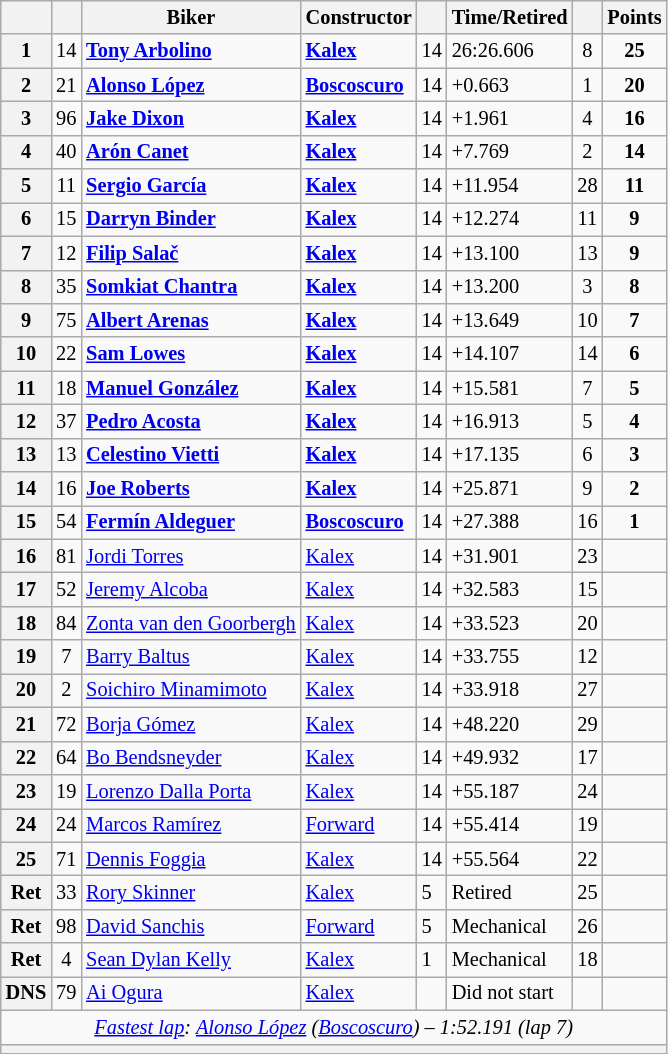<table class="wikitable sortable" style="font-size: 85%;">
<tr>
<th scope="col"></th>
<th scope="col"></th>
<th scope="col">Biker</th>
<th scope="col">Constructor</th>
<th scope="col" class="unsortable"></th>
<th scope="col" class="unsortable">Time/Retired</th>
<th scope="col"></th>
<th scope="col">Points</th>
</tr>
<tr>
<th scope="row">1</th>
<td align="center">14</td>
<td> <strong><a href='#'>Tony Arbolino</a></strong></td>
<td><strong><a href='#'>Kalex</a></strong></td>
<td>14</td>
<td>26:26.606</td>
<td align="center">8</td>
<td align="center"><strong>25</strong></td>
</tr>
<tr>
<th scope="row">2</th>
<td align="center">21</td>
<td> <strong><a href='#'>Alonso López</a></strong></td>
<td><strong><a href='#'>Boscoscuro</a></strong></td>
<td>14</td>
<td>+0.663</td>
<td align="center">1</td>
<td align="center"><strong>20</strong></td>
</tr>
<tr>
<th scope="row">3</th>
<td align="center">96</td>
<td> <strong><a href='#'>Jake Dixon</a></strong></td>
<td><strong><a href='#'>Kalex</a></strong></td>
<td>14</td>
<td>+1.961</td>
<td align="center">4</td>
<td align="center"><strong>16</strong></td>
</tr>
<tr>
<th scope="row">4</th>
<td align="center">40</td>
<td> <strong><a href='#'>Arón Canet</a></strong></td>
<td><strong><a href='#'>Kalex</a></strong></td>
<td>14</td>
<td>+7.769</td>
<td align="center">2</td>
<td align="center"><strong>14</strong></td>
</tr>
<tr>
<th scope="row">5</th>
<td align="center">11</td>
<td> <strong><a href='#'>Sergio García</a></strong></td>
<td><strong><a href='#'>Kalex</a></strong></td>
<td>14</td>
<td>+11.954</td>
<td align="center">28</td>
<td align="center"><strong>11</strong></td>
</tr>
<tr>
<th scope="row">6</th>
<td align="center">15</td>
<td> <strong><a href='#'>Darryn Binder</a></strong></td>
<td><strong><a href='#'>Kalex</a></strong></td>
<td>14</td>
<td>+12.274</td>
<td align="center">11</td>
<td align="center"><strong>9</strong></td>
</tr>
<tr>
<th scope="row">7</th>
<td align="center">12</td>
<td> <strong><a href='#'>Filip Salač</a></strong></td>
<td><strong><a href='#'>Kalex</a></strong></td>
<td>14</td>
<td>+13.100</td>
<td align="center">13</td>
<td align="center"><strong>9</strong></td>
</tr>
<tr>
<th scope="row">8</th>
<td align="center">35</td>
<td> <strong><a href='#'>Somkiat Chantra</a></strong></td>
<td><strong><a href='#'>Kalex</a></strong></td>
<td>14</td>
<td>+13.200</td>
<td align="center">3</td>
<td align="center"><strong>8</strong></td>
</tr>
<tr>
<th scope="row">9</th>
<td align="center">75</td>
<td> <strong><a href='#'>Albert Arenas</a></strong></td>
<td><strong><a href='#'>Kalex</a></strong></td>
<td>14</td>
<td>+13.649</td>
<td align="center">10</td>
<td align="center"><strong>7</strong></td>
</tr>
<tr>
<th scope="row">10</th>
<td align="center">22</td>
<td> <strong><a href='#'>Sam Lowes</a></strong></td>
<td><strong><a href='#'>Kalex</a></strong></td>
<td>14</td>
<td>+14.107</td>
<td align="center">14</td>
<td align="center"><strong>6</strong></td>
</tr>
<tr>
<th scope="row">11</th>
<td align="center">18</td>
<td> <strong><a href='#'>Manuel González</a></strong></td>
<td><strong><a href='#'>Kalex</a></strong></td>
<td>14</td>
<td>+15.581</td>
<td align="center">7</td>
<td align="center"><strong>5</strong></td>
</tr>
<tr>
<th scope="row">12</th>
<td align="center">37</td>
<td> <strong><a href='#'>Pedro Acosta</a></strong></td>
<td><strong><a href='#'>Kalex</a></strong></td>
<td>14</td>
<td>+16.913</td>
<td align="center">5</td>
<td align="center"><strong>4</strong></td>
</tr>
<tr>
<th scope="row">13</th>
<td align="center">13</td>
<td> <strong><a href='#'>Celestino Vietti</a></strong></td>
<td><strong><a href='#'>Kalex</a></strong></td>
<td>14</td>
<td>+17.135</td>
<td align="center">6</td>
<td align="center"><strong>3</strong></td>
</tr>
<tr>
<th scope="row">14</th>
<td align="center">16</td>
<td> <strong><a href='#'>Joe Roberts</a></strong></td>
<td><strong><a href='#'>Kalex</a></strong></td>
<td>14</td>
<td>+25.871</td>
<td align="center">9</td>
<td align="center"><strong>2</strong></td>
</tr>
<tr>
<th scope="row">15</th>
<td align="center">54</td>
<td> <strong><a href='#'>Fermín Aldeguer</a></strong></td>
<td><strong><a href='#'>Boscoscuro</a></strong></td>
<td>14</td>
<td>+27.388</td>
<td align="center">16</td>
<td align="center"><strong>1</strong></td>
</tr>
<tr>
<th scope="row">16</th>
<td align="center">81</td>
<td> <a href='#'>Jordi Torres</a></td>
<td><a href='#'>Kalex</a></td>
<td>14</td>
<td>+31.901</td>
<td align="center">23</td>
<td></td>
</tr>
<tr>
<th scope="row">17</th>
<td align="center">52</td>
<td> <a href='#'>Jeremy Alcoba</a></td>
<td><a href='#'>Kalex</a></td>
<td>14</td>
<td>+32.583</td>
<td align="center">15</td>
<td></td>
</tr>
<tr>
<th scope="row">18</th>
<td align="center">84</td>
<td> <a href='#'>Zonta van den Goorbergh</a></td>
<td><a href='#'>Kalex</a></td>
<td>14</td>
<td>+33.523</td>
<td align="center">20</td>
<td></td>
</tr>
<tr>
<th scope="row">19</th>
<td align="center">7</td>
<td> <a href='#'>Barry Baltus</a></td>
<td><a href='#'>Kalex</a></td>
<td>14</td>
<td>+33.755</td>
<td align="center">12</td>
<td></td>
</tr>
<tr>
<th scope="row">20</th>
<td align="center">2</td>
<td> <a href='#'>Soichiro Minamimoto</a></td>
<td><a href='#'>Kalex</a></td>
<td>14</td>
<td>+33.918</td>
<td align="center">27</td>
<td></td>
</tr>
<tr>
<th scope="row">21</th>
<td align="center">72</td>
<td> <a href='#'>Borja Gómez</a></td>
<td><a href='#'>Kalex</a></td>
<td>14</td>
<td>+48.220</td>
<td align="center">29</td>
<td></td>
</tr>
<tr>
<th scope="row">22</th>
<td align="center">64</td>
<td> <a href='#'>Bo Bendsneyder</a></td>
<td><a href='#'>Kalex</a></td>
<td>14</td>
<td>+49.932</td>
<td align="center">17</td>
<td></td>
</tr>
<tr>
<th scope="row">23</th>
<td align="center">19</td>
<td> <a href='#'>Lorenzo Dalla Porta</a></td>
<td><a href='#'>Kalex</a></td>
<td>14</td>
<td>+55.187</td>
<td align="center">24</td>
<td></td>
</tr>
<tr>
<th scope="row">24</th>
<td align="center">24</td>
<td> <a href='#'>Marcos Ramírez</a></td>
<td><a href='#'>Forward</a></td>
<td>14</td>
<td>+55.414</td>
<td align="center">19</td>
<td></td>
</tr>
<tr>
<th scope="row">25</th>
<td align="center">71</td>
<td> <a href='#'>Dennis Foggia</a></td>
<td><a href='#'>Kalex</a></td>
<td>14</td>
<td>+55.564</td>
<td align="center">22</td>
<td></td>
</tr>
<tr>
<th scope="row">Ret</th>
<td align="center">33</td>
<td> <a href='#'>Rory Skinner</a></td>
<td><a href='#'>Kalex</a></td>
<td>5</td>
<td>Retired</td>
<td align="center">25</td>
<td></td>
</tr>
<tr>
<th scope="row">Ret</th>
<td align="center">98</td>
<td> <a href='#'>David Sanchis</a></td>
<td><a href='#'>Forward</a></td>
<td>5</td>
<td>Mechanical</td>
<td align="center">26</td>
<td></td>
</tr>
<tr>
<th scope="row">Ret</th>
<td align="center">4</td>
<td> <a href='#'>Sean Dylan Kelly</a></td>
<td><a href='#'>Kalex</a></td>
<td>1</td>
<td>Mechanical</td>
<td align="center">18</td>
<td></td>
</tr>
<tr>
<th scope="row">DNS</th>
<td align="center">79</td>
<td> <a href='#'>Ai Ogura</a></td>
<td><a href='#'>Kalex</a></td>
<td></td>
<td>Did not start</td>
<td align="center"></td>
<td></td>
</tr>
<tr class="sortbottom">
<td colspan="8" style="text-align:center"><em><a href='#'>Fastest lap</a>:  <a href='#'>Alonso López</a> (<a href='#'>Boscoscuro</a>) – 1:52.191 (lap 7)</em></td>
</tr>
<tr>
<th colspan=8></th>
</tr>
</table>
